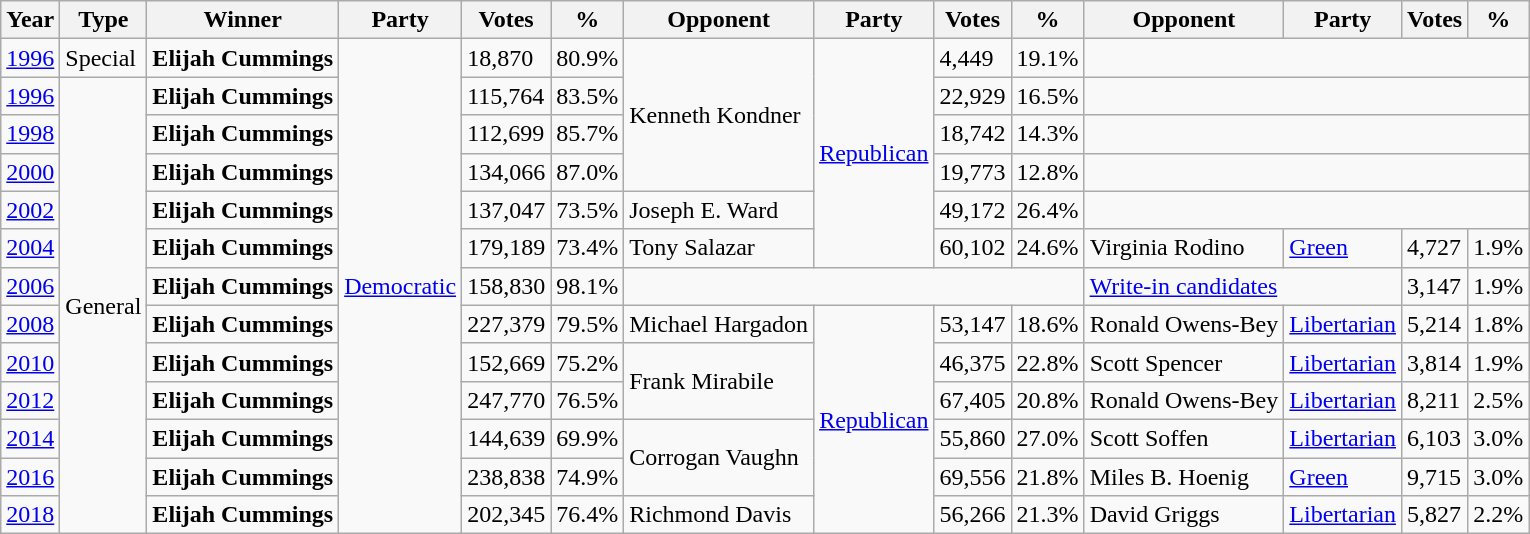<table class="wikitable sortable">
<tr>
<th>Year</th>
<th>Type</th>
<th>Winner</th>
<th>Party</th>
<th>Votes</th>
<th>%</th>
<th>Opponent</th>
<th>Party</th>
<th>Votes</th>
<th>%</th>
<th>Opponent</th>
<th>Party</th>
<th>Votes</th>
<th>%</th>
</tr>
<tr>
<td data-sort-value="1995"><a href='#'>1996</a></td>
<td>Special</td>
<td><strong> Elijah Cummings</strong></td>
<td rowspan=13 ><a href='#'>Democratic</a></td>
<td>18,870</td>
<td>80.9%</td>
<td rowspan=4 >Kenneth Kondner</td>
<td rowspan=6 ><a href='#'>Republican</a></td>
<td>4,449</td>
<td>19.1%</td>
<td colspan=4></td>
</tr>
<tr>
<td><a href='#'>1996</a></td>
<td rowspan=12>General</td>
<td><strong> Elijah Cummings</strong></td>
<td>115,764</td>
<td>83.5%</td>
<td>22,929</td>
<td>16.5%</td>
<td colspan=4></td>
</tr>
<tr>
<td><a href='#'>1998</a></td>
<td><strong> Elijah Cummings</strong></td>
<td>112,699</td>
<td>85.7%</td>
<td>18,742</td>
<td>14.3%</td>
<td colspan=4></td>
</tr>
<tr>
<td><a href='#'>2000</a></td>
<td><strong> Elijah Cummings</strong></td>
<td>134,066</td>
<td>87.0%</td>
<td>19,773</td>
<td>12.8%</td>
<td colspan=4></td>
</tr>
<tr>
<td><a href='#'>2002</a></td>
<td><strong> Elijah Cummings</strong></td>
<td>137,047</td>
<td>73.5%</td>
<td>Joseph E. Ward</td>
<td>49,172</td>
<td>26.4%</td>
<td colspan=4></td>
</tr>
<tr>
<td><a href='#'>2004</a></td>
<td><strong> Elijah Cummings</strong></td>
<td>179,189</td>
<td>73.4%</td>
<td>Tony Salazar</td>
<td>60,102</td>
<td>24.6%</td>
<td>Virginia Rodino</td>
<td><a href='#'>Green</a></td>
<td>4,727</td>
<td>1.9%</td>
</tr>
<tr>
<td><a href='#'>2006</a></td>
<td><strong> Elijah Cummings</strong></td>
<td>158,830</td>
<td>98.1%</td>
<td colspan=4></td>
<td colspan=2><a href='#'>Write-in candidates</a></td>
<td>3,147</td>
<td>1.9%</td>
</tr>
<tr>
<td><a href='#'>2008</a></td>
<td><strong> Elijah Cummings</strong></td>
<td>227,379</td>
<td>79.5%</td>
<td>Michael Hargadon</td>
<td rowspan=6 ><a href='#'>Republican</a></td>
<td>53,147</td>
<td>18.6%</td>
<td>Ronald Owens-Bey</td>
<td><a href='#'>Libertarian</a></td>
<td>5,214</td>
<td>1.8%</td>
</tr>
<tr>
<td><a href='#'>2010</a></td>
<td><strong> Elijah Cummings</strong></td>
<td>152,669</td>
<td>75.2%</td>
<td rowspan=2 >Frank Mirabile</td>
<td>46,375</td>
<td>22.8%</td>
<td>Scott Spencer</td>
<td><a href='#'>Libertarian</a></td>
<td>3,814</td>
<td>1.9%</td>
</tr>
<tr>
<td><a href='#'>2012</a></td>
<td><strong> Elijah Cummings</strong></td>
<td>247,770</td>
<td>76.5%</td>
<td>67,405</td>
<td>20.8%</td>
<td>Ronald Owens-Bey</td>
<td><a href='#'>Libertarian</a></td>
<td>8,211</td>
<td>2.5%</td>
</tr>
<tr>
<td><a href='#'>2014</a></td>
<td><strong> Elijah Cummings</strong></td>
<td>144,639</td>
<td>69.9%</td>
<td rowspan=2 >Corrogan Vaughn</td>
<td>55,860</td>
<td>27.0%</td>
<td>Scott Soffen</td>
<td><a href='#'>Libertarian</a></td>
<td>6,103</td>
<td>3.0%</td>
</tr>
<tr>
<td><a href='#'>2016</a></td>
<td><strong> Elijah Cummings</strong></td>
<td>238,838</td>
<td>74.9%</td>
<td>69,556</td>
<td>21.8%</td>
<td>Miles B. Hoenig</td>
<td><a href='#'>Green</a></td>
<td>9,715</td>
<td>3.0%</td>
</tr>
<tr>
<td><a href='#'>2018</a></td>
<td><strong> Elijah Cummings</strong></td>
<td>202,345</td>
<td>76.4%</td>
<td>Richmond Davis</td>
<td>56,266</td>
<td>21.3%</td>
<td>David Griggs</td>
<td><a href='#'>Libertarian</a></td>
<td>5,827</td>
<td>2.2%</td>
</tr>
</table>
